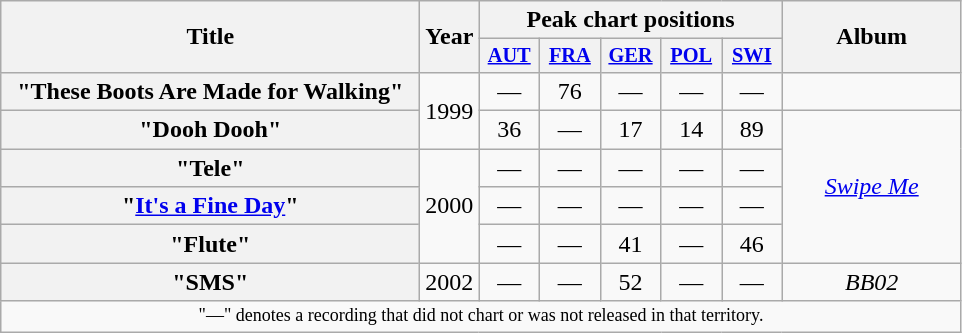<table class="wikitable plainrowheaders" style="text-align:center;">
<tr>
<th scope="col" rowspan="2" style="width:17em;">Title</th>
<th scope="col" rowspan="2" style="width:1em;">Year</th>
<th scope="col" colspan="5">Peak chart positions</th>
<th scope="col" rowspan="2" style="width:7em;">Album</th>
</tr>
<tr>
<th style="width:2.5em; font-size:85%"><a href='#'>AUT</a><br></th>
<th style="width:2.5em; font-size:85%"><a href='#'>FRA</a><br></th>
<th style="width:2.5em; font-size:85%"><a href='#'>GER</a><br></th>
<th style="width:2.5em; font-size:85%"><a href='#'>POL</a><br></th>
<th style="width:2.5em; font-size:85%"><a href='#'>SWI</a><br></th>
</tr>
<tr>
<th scope="row">"These Boots Are Made for Walking"</th>
<td rowspan="2">1999</td>
<td>—</td>
<td>76</td>
<td>—</td>
<td>—</td>
<td>—</td>
<td></td>
</tr>
<tr>
<th scope="row">"Dooh Dooh"</th>
<td>36</td>
<td>—</td>
<td>17</td>
<td>14</td>
<td>89</td>
<td rowspan="4"><em><a href='#'>Swipe Me</a></em></td>
</tr>
<tr>
<th scope="row">"Tele"</th>
<td rowspan="3">2000</td>
<td>—</td>
<td>—</td>
<td>—</td>
<td>—</td>
<td>—</td>
</tr>
<tr>
<th scope="row">"<a href='#'>It's a Fine Day</a>"</th>
<td>—</td>
<td>—</td>
<td>—</td>
<td>—</td>
<td>—</td>
</tr>
<tr>
<th scope="row">"Flute"</th>
<td>—</td>
<td>—</td>
<td>41</td>
<td>—</td>
<td>46</td>
</tr>
<tr>
<th scope="row">"SMS"</th>
<td>2002</td>
<td>—</td>
<td>—</td>
<td>52</td>
<td>—</td>
<td>—</td>
<td><em>BB02</em></td>
</tr>
<tr>
<td colspan="8" style="font-size:9pt">"—" denotes a recording that did not chart or was not released in that territory.</td>
</tr>
</table>
